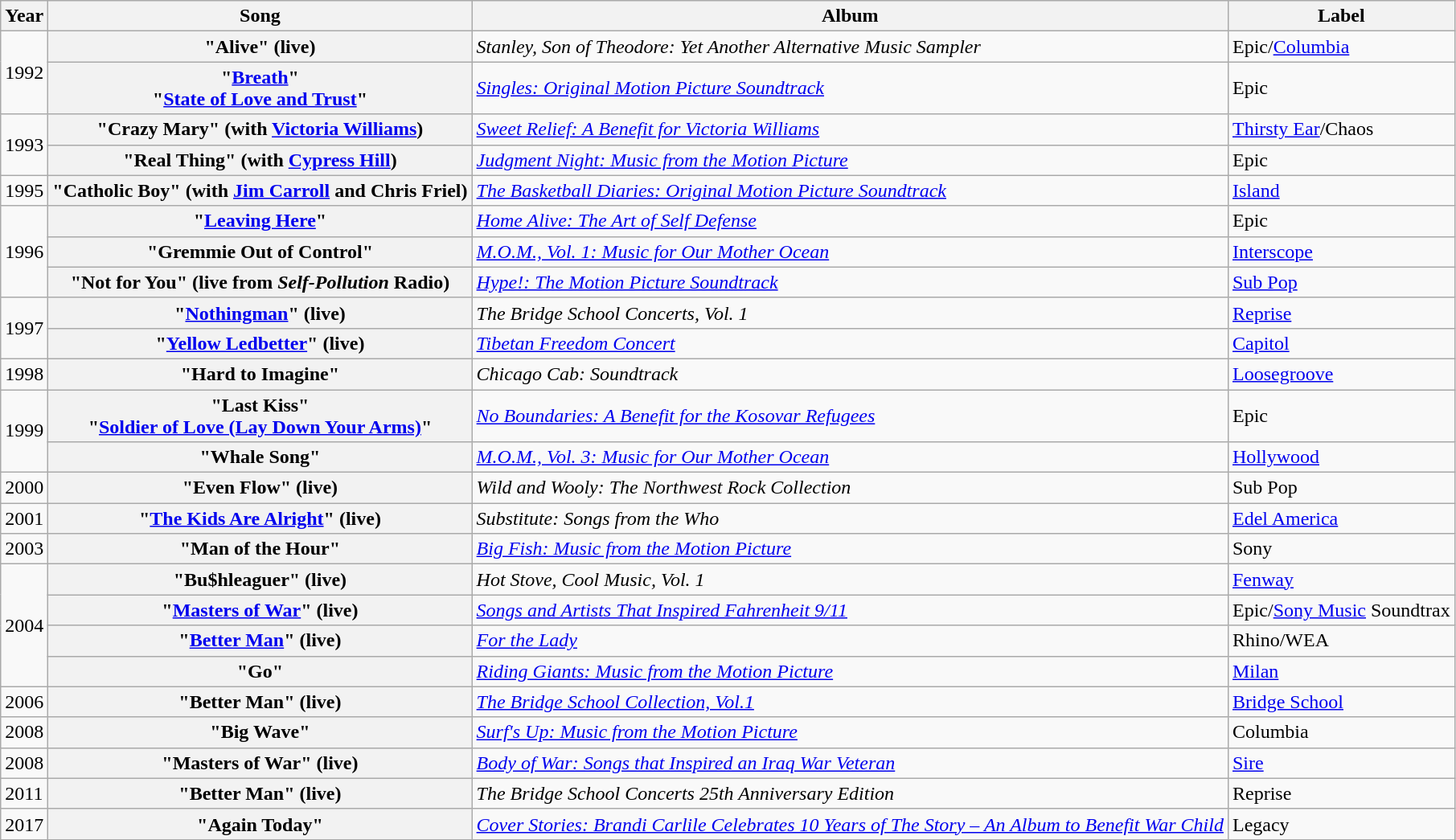<table class="wikitable plainrowheaders">
<tr>
<th scope="col">Year</th>
<th scope="col">Song</th>
<th scope="col">Album</th>
<th scope="col">Label</th>
</tr>
<tr>
<td rowspan="2">1992</td>
<th scope="row">"Alive" (live)</th>
<td><em>Stanley, Son of Theodore: Yet Another Alternative Music Sampler</em></td>
<td>Epic/<a href='#'>Columbia</a></td>
</tr>
<tr>
<th scope="row">"<a href='#'>Breath</a>"<br>"<a href='#'>State of Love and Trust</a>"</th>
<td><em><a href='#'>Singles: Original Motion Picture Soundtrack</a></em></td>
<td>Epic</td>
</tr>
<tr>
<td rowspan="2">1993</td>
<th scope="row">"Crazy Mary" (with <a href='#'>Victoria Williams</a>)</th>
<td><em><a href='#'>Sweet Relief: A Benefit for Victoria Williams</a></em></td>
<td><a href='#'>Thirsty Ear</a>/Chaos</td>
</tr>
<tr>
<th scope="row">"Real Thing" (with <a href='#'>Cypress Hill</a>)</th>
<td><em><a href='#'>Judgment Night: Music from the Motion Picture</a></em></td>
<td>Epic</td>
</tr>
<tr>
<td>1995</td>
<th scope="row">"Catholic Boy" (with <a href='#'>Jim Carroll</a> and Chris Friel)</th>
<td><em><a href='#'>The Basketball Diaries: Original Motion Picture Soundtrack</a></em></td>
<td><a href='#'>Island</a></td>
</tr>
<tr>
<td rowspan="3">1996</td>
<th scope="row">"<a href='#'>Leaving Here</a>"</th>
<td><em><a href='#'>Home Alive: The Art of Self Defense</a></em></td>
<td>Epic</td>
</tr>
<tr>
<th scope="row">"Gremmie Out of Control"</th>
<td><em><a href='#'>M.O.M., Vol. 1: Music for Our Mother Ocean</a></em></td>
<td><a href='#'>Interscope</a></td>
</tr>
<tr>
<th scope="row">"Not for You" (live from <em>Self-Pollution</em> Radio)</th>
<td><em><a href='#'>Hype!: The Motion Picture Soundtrack</a></em></td>
<td><a href='#'>Sub Pop</a></td>
</tr>
<tr>
<td rowspan="2">1997</td>
<th scope="row">"<a href='#'>Nothingman</a>" (live)</th>
<td><em>The Bridge School Concerts, Vol. 1</em></td>
<td><a href='#'>Reprise</a></td>
</tr>
<tr>
<th scope="row">"<a href='#'>Yellow Ledbetter</a>" (live)</th>
<td><em><a href='#'>Tibetan Freedom Concert</a></em></td>
<td><a href='#'>Capitol</a></td>
</tr>
<tr>
<td>1998</td>
<th scope="row">"Hard to Imagine"</th>
<td><em>Chicago Cab: Soundtrack</em></td>
<td><a href='#'>Loosegroove</a></td>
</tr>
<tr>
<td rowspan="2">1999</td>
<th scope="row">"Last Kiss"<br>"<a href='#'>Soldier of Love (Lay Down Your Arms)</a>"</th>
<td><em><a href='#'>No Boundaries: A Benefit for the Kosovar Refugees</a></em></td>
<td>Epic</td>
</tr>
<tr>
<th scope="row">"Whale Song"</th>
<td><em><a href='#'>M.O.M., Vol. 3: Music for Our Mother Ocean</a></em></td>
<td><a href='#'>Hollywood</a></td>
</tr>
<tr>
<td>2000</td>
<th scope="row">"Even Flow" (live)</th>
<td><em>Wild and Wooly: The Northwest Rock Collection</em></td>
<td>Sub Pop</td>
</tr>
<tr>
<td>2001</td>
<th scope="row">"<a href='#'>The Kids Are Alright</a>" (live)</th>
<td><em>Substitute: Songs from the Who</em></td>
<td><a href='#'>Edel America</a></td>
</tr>
<tr>
<td>2003</td>
<th scope="row">"Man of the Hour"</th>
<td><em><a href='#'>Big Fish: Music from the Motion Picture</a></em></td>
<td>Sony</td>
</tr>
<tr>
<td rowspan="4">2004</td>
<th scope="row">"Bu$hleaguer" (live)</th>
<td><em>Hot Stove, Cool Music, Vol. 1</em></td>
<td><a href='#'>Fenway</a></td>
</tr>
<tr>
<th scope="row">"<a href='#'>Masters of War</a>" (live)</th>
<td><em><a href='#'>Songs and Artists That Inspired Fahrenheit 9/11</a></em></td>
<td>Epic/<a href='#'>Sony Music</a> Soundtrax</td>
</tr>
<tr>
<th scope="row">"<a href='#'>Better Man</a>" (live)</th>
<td><em><a href='#'>For the Lady</a></em></td>
<td>Rhino/WEA</td>
</tr>
<tr>
<th scope="row">"Go"</th>
<td><em><a href='#'>Riding Giants: Music from the Motion Picture</a></em></td>
<td><a href='#'>Milan</a></td>
</tr>
<tr>
<td>2006</td>
<th scope="row">"Better Man" (live)</th>
<td><em><a href='#'>The Bridge School Collection, Vol.1</a></em></td>
<td><a href='#'>Bridge School</a></td>
</tr>
<tr>
<td>2008</td>
<th scope="row">"Big Wave"</th>
<td><em><a href='#'>Surf's Up: Music from the Motion Picture</a></em> </td>
<td>Columbia</td>
</tr>
<tr>
<td>2008</td>
<th scope="row">"Masters of War" (live)</th>
<td><em><a href='#'>Body of War: Songs that Inspired an Iraq War Veteran</a></em></td>
<td><a href='#'>Sire</a></td>
</tr>
<tr>
<td>2011</td>
<th scope="row">"Better Man" (live)</th>
<td><em>The Bridge School Concerts 25th Anniversary Edition</em> </td>
<td>Reprise</td>
</tr>
<tr>
<td>2017</td>
<th scope="row">"Again Today"</th>
<td><em><a href='#'>Cover Stories: Brandi Carlile Celebrates 10 Years of The Story – An Album to Benefit War Child</a></em> </td>
<td>Legacy</td>
</tr>
</table>
